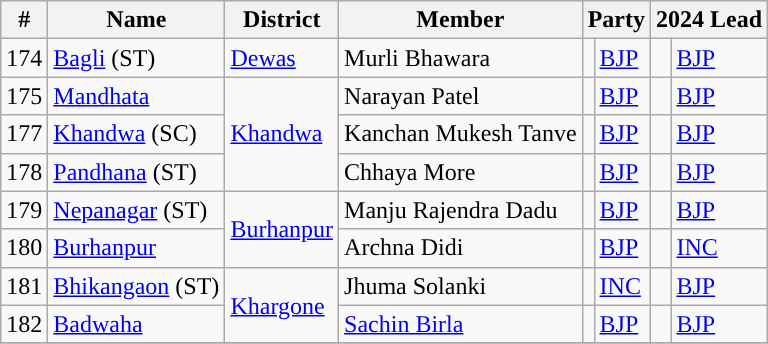<table class="wikitable">
<tr>
<th>#</th>
<th>Name</th>
<th>District</th>
<th>Member</th>
<th colspan="2">Party</th>
<th colspan="2">2024 Lead</th>
</tr>
<tr>
<td>174</td>
<td><a href='#'>Bagli</a> (ST)</td>
<td><a href='#'>Dewas</a></td>
<td>Murli Bhawara</td>
<td style="background-color: "></td>
<td><a href='#'>BJP</a></td>
<td style="background-color: "></td>
<td><a href='#'>BJP</a></td>
</tr>
<tr>
<td>175</td>
<td><a href='#'>Mandhata</a></td>
<td rowspan="3"><a href='#'>Khandwa</a></td>
<td>Narayan Patel</td>
<td style="background-color: "></td>
<td><a href='#'>BJP</a></td>
<td style="background-color: "></td>
<td><a href='#'>BJP</a></td>
</tr>
<tr>
<td>177</td>
<td><a href='#'>Khandwa</a> (SC)</td>
<td>Kanchan Mukesh Tanve</td>
<td style="background-color: "></td>
<td><a href='#'>BJP</a></td>
<td style="background-color: "></td>
<td><a href='#'>BJP</a></td>
</tr>
<tr>
<td>178</td>
<td><a href='#'>Pandhana</a> (ST)</td>
<td>Chhaya More</td>
<td style="background-color: "></td>
<td><a href='#'>BJP</a></td>
<td style="background-color: "></td>
<td><a href='#'>BJP</a></td>
</tr>
<tr>
<td>179</td>
<td><a href='#'>Nepanagar</a> (ST)</td>
<td rowspan="2"><a href='#'>Burhanpur</a></td>
<td>Manju Rajendra Dadu</td>
<td style="background-color: "></td>
<td><a href='#'>BJP</a></td>
<td style="background-color: "></td>
<td><a href='#'>BJP</a></td>
</tr>
<tr>
<td>180</td>
<td><a href='#'>Burhanpur</a></td>
<td>Archna Didi</td>
<td style="background-color: "></td>
<td><a href='#'>BJP</a></td>
<td style="background-color: "></td>
<td><a href='#'>INC</a></td>
</tr>
<tr>
<td>181</td>
<td><a href='#'>Bhikangaon</a> (ST)</td>
<td rowspan="2"><a href='#'>Khargone</a></td>
<td>Jhuma Solanki</td>
<td style="background-color: "></td>
<td><a href='#'>INC</a></td>
<td style="background-color: "></td>
<td><a href='#'>BJP</a></td>
</tr>
<tr>
<td>182</td>
<td><a href='#'>Badwaha</a></td>
<td><a href='#'>Sachin Birla</a></td>
<td style="background-color: "></td>
<td><a href='#'>BJP</a></td>
<td style="background-color: "></td>
<td><a href='#'>BJP</a></td>
</tr>
<tr>
</tr>
</table>
